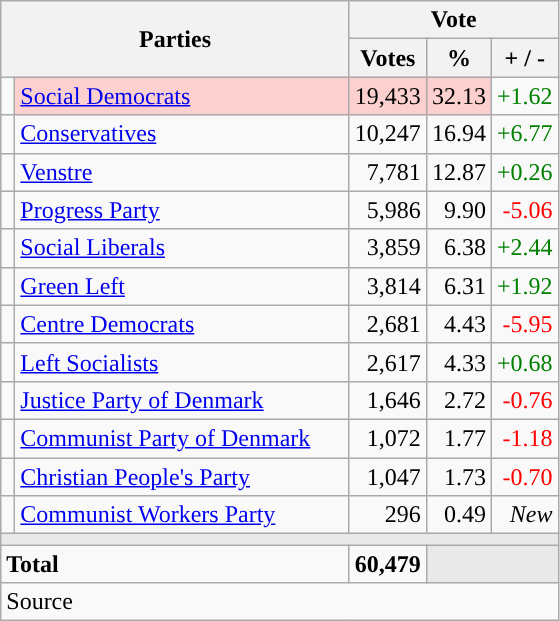<table class="wikitable" style="text-align:right;">
<tr>
<th style="text-align:centre;" rowspan="2" colspan="2" width="225">Parties</th>
<th colspan="3">Vote</th>
</tr>
<tr>
<th width="15">Votes</th>
<th width="15">%</th>
<th width="15">+ / -</th>
</tr>
<tr>
<td width="2" style="color:inherit;background:"></td>
<td bgcolor=#fbd0ce  align="left"><a href='#'>Social Democrats</a></td>
<td bgcolor=#fbd0ce>19,433</td>
<td bgcolor=#fbd0ce>32.13</td>
<td style=color:green;>+1.62</td>
</tr>
<tr>
<td width="2" style="color:inherit;background:"></td>
<td align="left"><a href='#'>Conservatives</a></td>
<td>10,247</td>
<td>16.94</td>
<td style=color:green;>+6.77</td>
</tr>
<tr>
<td width="2" style="color:inherit;background:"></td>
<td align="left"><a href='#'>Venstre</a></td>
<td>7,781</td>
<td>12.87</td>
<td style=color:green;>+0.26</td>
</tr>
<tr>
<td width="2" style="color:inherit;background:"></td>
<td align="left"><a href='#'>Progress Party</a></td>
<td>5,986</td>
<td>9.90</td>
<td style=color:red;>-5.06</td>
</tr>
<tr>
<td width="2" style="color:inherit;background:"></td>
<td align="left"><a href='#'>Social Liberals</a></td>
<td>3,859</td>
<td>6.38</td>
<td style=color:green;>+2.44</td>
</tr>
<tr>
<td width="2" style="color:inherit;background:"></td>
<td align="left"><a href='#'>Green Left</a></td>
<td>3,814</td>
<td>6.31</td>
<td style=color:green;>+1.92</td>
</tr>
<tr>
<td width="2" style="color:inherit;background:"></td>
<td align="left"><a href='#'>Centre Democrats</a></td>
<td>2,681</td>
<td>4.43</td>
<td style=color:red;>-5.95</td>
</tr>
<tr>
<td width="2" style="color:inherit;background:"></td>
<td align="left"><a href='#'>Left Socialists</a></td>
<td>2,617</td>
<td>4.33</td>
<td style=color:green;>+0.68</td>
</tr>
<tr>
<td width="2" style="color:inherit;background:"></td>
<td align="left"><a href='#'>Justice Party of Denmark</a></td>
<td>1,646</td>
<td>2.72</td>
<td style=color:red;>-0.76</td>
</tr>
<tr>
<td width="2" style="color:inherit;background:"></td>
<td align="left"><a href='#'>Communist Party of Denmark</a></td>
<td>1,072</td>
<td>1.77</td>
<td style=color:red;>-1.18</td>
</tr>
<tr>
<td width="2" style="color:inherit;background:"></td>
<td align="left"><a href='#'>Christian People's Party</a></td>
<td>1,047</td>
<td>1.73</td>
<td style=color:red;>-0.70</td>
</tr>
<tr>
<td width="2" style="color:inherit;background:"></td>
<td align="left"><a href='#'>Communist Workers Party</a></td>
<td>296</td>
<td>0.49</td>
<td><em>New</em></td>
</tr>
<tr>
<td colspan="7" bgcolor="#E9E9E9"></td>
</tr>
<tr>
<td align="left" colspan="2"><strong>Total</strong></td>
<td><strong>60,479</strong></td>
<td bgcolor="#E9E9E9" colspan="2"></td>
</tr>
<tr>
<td align="left" colspan="6">Source</td>
</tr>
</table>
